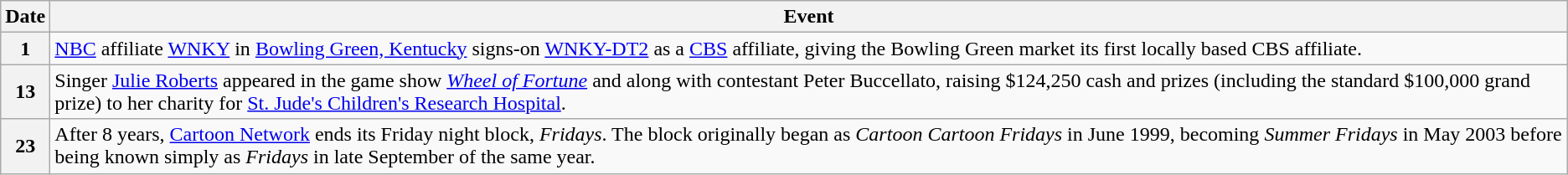<table class="wikitable">
<tr>
<th>Date</th>
<th>Event</th>
</tr>
<tr>
<th>1</th>
<td><a href='#'>NBC</a> affiliate <a href='#'>WNKY</a> in <a href='#'>Bowling Green, Kentucky</a> signs-on <a href='#'>WNKY-DT2</a> as a <a href='#'>CBS</a> affiliate, giving the Bowling Green market its first locally based CBS affiliate.</td>
</tr>
<tr>
<th>13</th>
<td>Singer <a href='#'>Julie Roberts</a> appeared in the game show <em><a href='#'>Wheel of Fortune</a></em> and along with contestant Peter Buccellato, raising $124,250 cash and prizes (including the standard $100,000 grand prize) to her charity for <a href='#'>St. Jude's Children's Research Hospital</a>.</td>
</tr>
<tr>
<th>23</th>
<td>After 8 years, <a href='#'>Cartoon Network</a> ends its Friday night block, <em>Fridays</em>. The block originally began as <em>Cartoon Cartoon Fridays</em> in June 1999, becoming <em>Summer Fridays</em> in May 2003 before being known simply as <em>Fridays</em> in late September of the same year.</td>
</tr>
</table>
